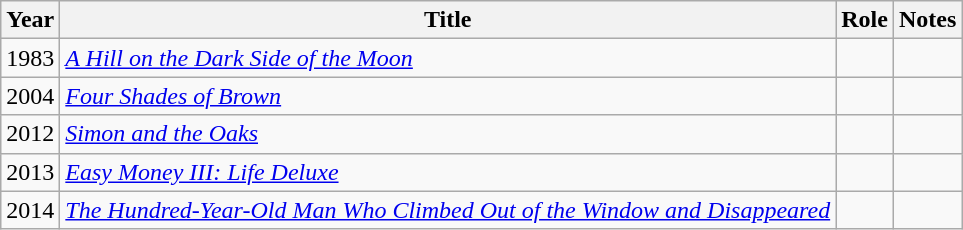<table class="wikitable sortable">
<tr>
<th>Year</th>
<th>Title</th>
<th>Role</th>
<th class="unsortable">Notes</th>
</tr>
<tr>
<td>1983</td>
<td><em><a href='#'>A Hill on the Dark Side of the Moon</a></em></td>
<td></td>
<td></td>
</tr>
<tr>
<td>2004</td>
<td><em><a href='#'>Four Shades of Brown</a></em></td>
<td></td>
<td></td>
</tr>
<tr>
<td>2012</td>
<td><em><a href='#'>Simon and the Oaks</a></em></td>
<td></td>
<td></td>
</tr>
<tr>
<td>2013</td>
<td><em><a href='#'>Easy Money III: Life Deluxe</a></em></td>
<td></td>
<td></td>
</tr>
<tr>
<td>2014</td>
<td><em><a href='#'>The Hundred-Year-Old Man Who Climbed Out of the Window and Disappeared</a></em></td>
<td></td>
<td></td>
</tr>
</table>
